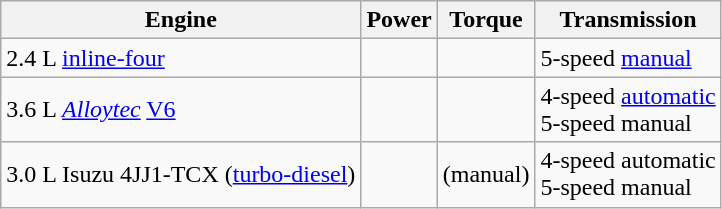<table class="wikitable">
<tr>
<th>Engine</th>
<th>Power</th>
<th>Torque</th>
<th>Transmission</th>
</tr>
<tr>
<td>2.4 L <a href='#'>inline-four</a></td>
<td></td>
<td></td>
<td>5-speed <a href='#'>manual</a></td>
</tr>
<tr>
<td>3.6 L <em><a href='#'>Alloytec</a></em> <a href='#'>V6</a></td>
<td></td>
<td></td>
<td>4-speed <a href='#'>automatic</a><br>5-speed manual</td>
</tr>
<tr>
<td>3.0 L Isuzu 4JJ1-TCX (<a href='#'>turbo-diesel</a>)</td>
<td></td>
<td> (manual)</td>
<td>4-speed automatic<br>5-speed manual</td>
</tr>
</table>
